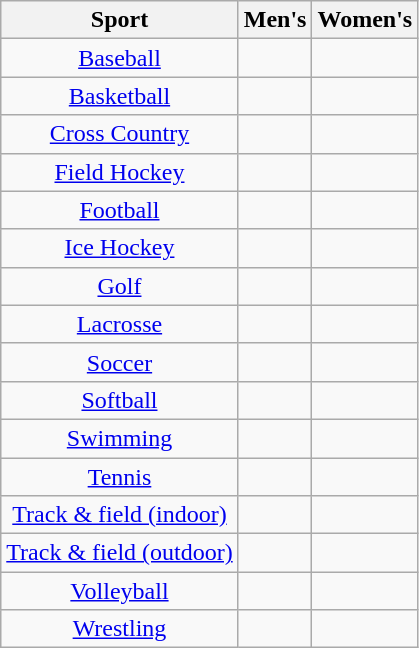<table class="wikitable" style="text-align:center">
<tr>
<th>Sport</th>
<th>Men's</th>
<th>Women's</th>
</tr>
<tr>
<td><a href='#'>Baseball</a></td>
<td></td>
<td></td>
</tr>
<tr>
<td><a href='#'>Basketball</a></td>
<td></td>
<td></td>
</tr>
<tr>
<td><a href='#'>Cross Country</a></td>
<td></td>
<td></td>
</tr>
<tr>
<td><a href='#'>Field Hockey</a></td>
<td></td>
<td></td>
</tr>
<tr>
<td><a href='#'>Football</a></td>
<td></td>
<td></td>
</tr>
<tr>
<td><a href='#'>Ice Hockey</a></td>
<td></td>
<td></td>
</tr>
<tr>
<td><a href='#'>Golf</a></td>
<td></td>
<td></td>
</tr>
<tr>
<td><a href='#'>Lacrosse</a></td>
<td></td>
<td></td>
</tr>
<tr>
<td><a href='#'>Soccer</a></td>
<td></td>
<td></td>
</tr>
<tr>
<td><a href='#'>Softball</a></td>
<td></td>
<td></td>
</tr>
<tr>
<td><a href='#'>Swimming</a></td>
<td></td>
<td></td>
</tr>
<tr>
<td><a href='#'>Tennis</a></td>
<td></td>
<td></td>
</tr>
<tr>
<td><a href='#'>Track & field (indoor)</a></td>
<td></td>
<td></td>
</tr>
<tr>
<td><a href='#'>Track & field (outdoor)</a></td>
<td></td>
<td></td>
</tr>
<tr>
<td><a href='#'>Volleyball</a></td>
<td></td>
<td></td>
</tr>
<tr>
<td><a href='#'>Wrestling</a></td>
<td></td>
<td></td>
</tr>
</table>
